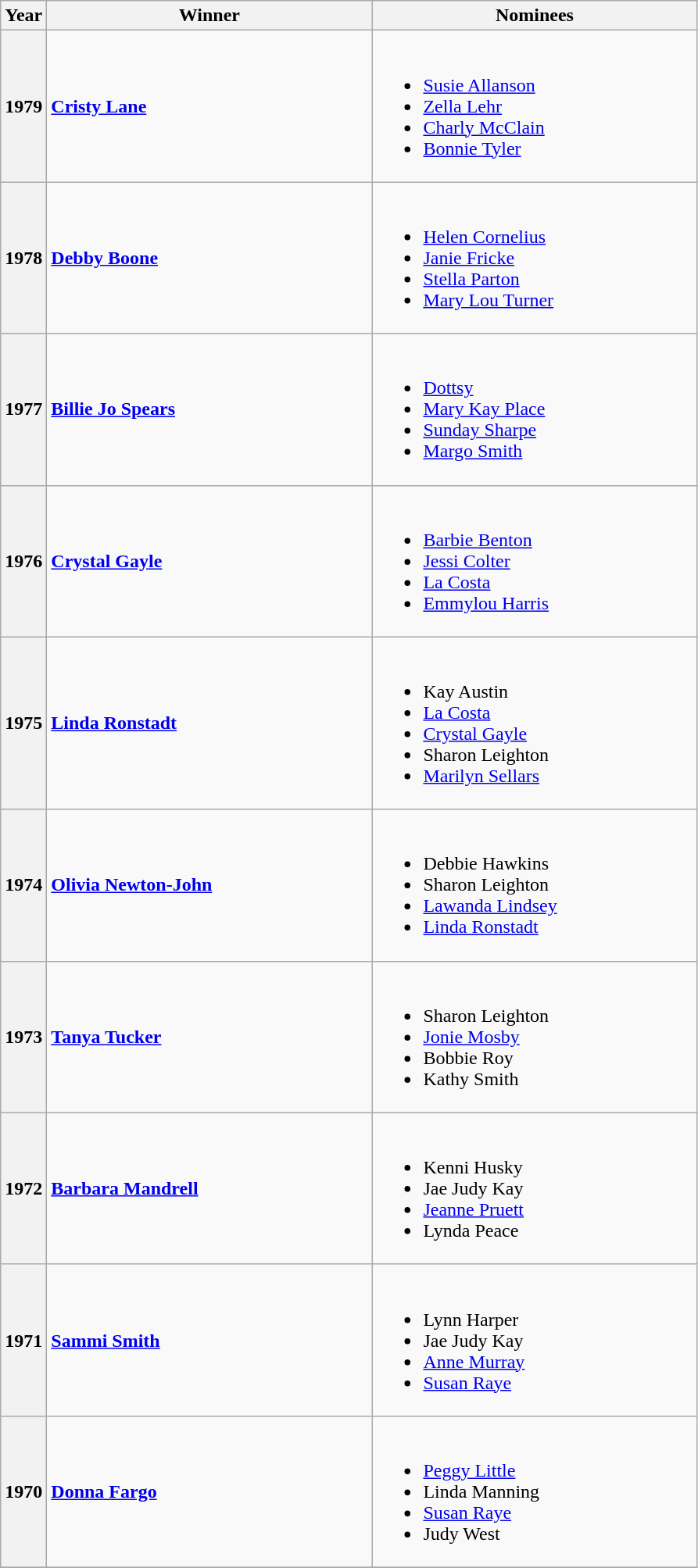<table class="wikitable sortable">
<tr>
<th width="30px">Year</th>
<th width="270px">Winner</th>
<th width="270px">Nominees</th>
</tr>
<tr>
<th>1979</th>
<td> <strong><a href='#'>Cristy Lane</a></strong></td>
<td><br><ul><li><a href='#'>Susie Allanson</a></li><li><a href='#'>Zella Lehr</a></li><li><a href='#'>Charly McClain</a></li><li><a href='#'>Bonnie Tyler</a></li></ul></td>
</tr>
<tr>
<th>1978</th>
<td> <strong><a href='#'>Debby Boone</a></strong></td>
<td><br><ul><li><a href='#'>Helen Cornelius</a></li><li><a href='#'>Janie Fricke</a></li><li><a href='#'>Stella Parton</a></li><li><a href='#'>Mary Lou Turner</a></li></ul></td>
</tr>
<tr>
<th>1977</th>
<td> <strong><a href='#'>Billie Jo Spears</a></strong></td>
<td><br><ul><li><a href='#'>Dottsy</a></li><li><a href='#'>Mary Kay Place</a></li><li><a href='#'>Sunday Sharpe</a></li><li><a href='#'>Margo Smith</a></li></ul></td>
</tr>
<tr>
<th>1976</th>
<td> <strong><a href='#'>Crystal Gayle</a></strong></td>
<td><br><ul><li><a href='#'>Barbie Benton</a></li><li><a href='#'>Jessi Colter</a></li><li><a href='#'>La Costa</a></li><li><a href='#'>Emmylou Harris</a></li></ul></td>
</tr>
<tr>
<th>1975</th>
<td> <strong><a href='#'>Linda Ronstadt</a></strong></td>
<td><br><ul><li>Kay Austin</li><li><a href='#'>La Costa</a></li><li><a href='#'>Crystal Gayle</a></li><li>Sharon Leighton</li><li><a href='#'>Marilyn Sellars</a></li></ul></td>
</tr>
<tr>
<th>1974</th>
<td> <strong><a href='#'>Olivia Newton-John</a></strong></td>
<td><br><ul><li>Debbie Hawkins</li><li>Sharon Leighton</li><li><a href='#'>Lawanda Lindsey</a></li><li><a href='#'>Linda Ronstadt</a></li></ul></td>
</tr>
<tr>
<th>1973</th>
<td> <strong><a href='#'>Tanya Tucker</a></strong></td>
<td><br><ul><li>Sharon Leighton</li><li><a href='#'>Jonie Mosby</a></li><li>Bobbie Roy</li><li>Kathy Smith</li></ul></td>
</tr>
<tr>
<th>1972</th>
<td> <strong><a href='#'>Barbara Mandrell</a></strong></td>
<td><br><ul><li>Kenni Husky</li><li>Jae Judy Kay</li><li><a href='#'>Jeanne Pruett</a></li><li>Lynda Peace</li></ul></td>
</tr>
<tr>
<th>1971</th>
<td> <strong><a href='#'>Sammi Smith</a></strong></td>
<td><br><ul><li>Lynn Harper</li><li>Jae Judy Kay</li><li><a href='#'>Anne Murray</a></li><li><a href='#'>Susan Raye</a></li></ul></td>
</tr>
<tr>
<th>1970</th>
<td> <strong><a href='#'>Donna Fargo</a></strong></td>
<td><br><ul><li><a href='#'>Peggy Little</a></li><li>Linda Manning</li><li><a href='#'>Susan Raye</a></li><li>Judy West</li></ul></td>
</tr>
<tr>
</tr>
</table>
